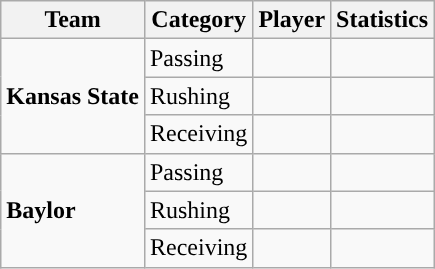<table class="wikitable" style="float: left;">
<tr>
<th>Team</th>
<th>Category</th>
<th>Player</th>
<th>Statistics</th>
</tr>
<tr>
<td rowspan=3><strong>Kansas State</strong></td>
<td>Passing</td>
<td></td>
<td></td>
</tr>
<tr>
<td>Rushing</td>
<td></td>
<td></td>
</tr>
<tr>
<td>Receiving</td>
<td></td>
<td></td>
</tr>
<tr>
<td rowspan=3><strong>Baylor</strong></td>
<td>Passing</td>
<td></td>
<td></td>
</tr>
<tr>
<td>Rushing</td>
<td></td>
<td></td>
</tr>
<tr>
<td>Receiving</td>
<td></td>
<td></td>
</tr>
</table>
